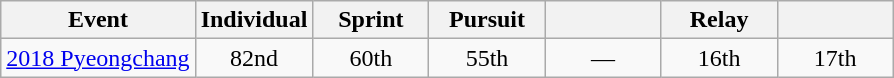<table class="wikitable" style="text-align: center;">
<tr ">
<th>Event</th>
<th style="width:70px;">Individual</th>
<th style="width:70px;">Sprint</th>
<th style="width:70px;">Pursuit</th>
<th style="width:70px;"></th>
<th style="width:70px;">Relay</th>
<th style="width:70px;"></th>
</tr>
<tr>
<td align=left> <a href='#'>2018 Pyeongchang</a></td>
<td>82nd</td>
<td>60th</td>
<td>55th</td>
<td>—</td>
<td>16th</td>
<td>17th</td>
</tr>
</table>
